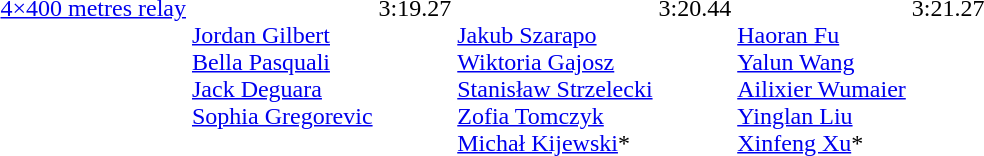<table>
<tr valign=top>
<td><a href='#'>4×400 metres relay</a><br></td>
<td><br><a href='#'>Jordan Gilbert</a><br><a href='#'>Bella Pasquali</a><br><a href='#'>Jack Deguara</a><br><a href='#'>Sophia Gregorevic</a></td>
<td>3:19.27 </td>
<td><br><a href='#'>Jakub Szarapo</a><br><a href='#'>Wiktoria Gajosz</a><br><a href='#'>Stanisław Strzelecki</a><br><a href='#'>Zofia Tomczyk</a><br><a href='#'>Michał Kijewski</a>*</td>
<td>3:20.44 </td>
<td><br><a href='#'>Haoran Fu</a><br><a href='#'>Yalun Wang</a><br><a href='#'>Ailixier Wumaier</a><br><a href='#'>Yinglan Liu</a><br><a href='#'>Xinfeng Xu</a>*</td>
<td>3:21.27 </td>
</tr>
</table>
